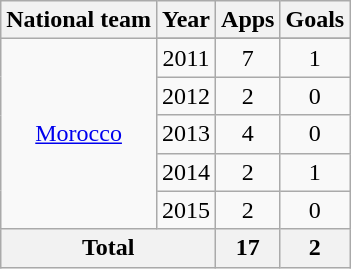<table class="wikitable" style="text-align:center">
<tr>
<th>National team</th>
<th>Year</th>
<th>Apps</th>
<th>Goals</th>
</tr>
<tr>
<td rowspan=6><a href='#'>Morocco</a></td>
</tr>
<tr>
<td>2011</td>
<td>7</td>
<td>1</td>
</tr>
<tr>
<td>2012</td>
<td>2</td>
<td>0</td>
</tr>
<tr>
<td>2013</td>
<td>4</td>
<td>0</td>
</tr>
<tr>
<td>2014</td>
<td>2</td>
<td>1</td>
</tr>
<tr>
<td>2015</td>
<td>2</td>
<td>0</td>
</tr>
<tr>
<th colspan=2>Total</th>
<th>17</th>
<th>2</th>
</tr>
</table>
